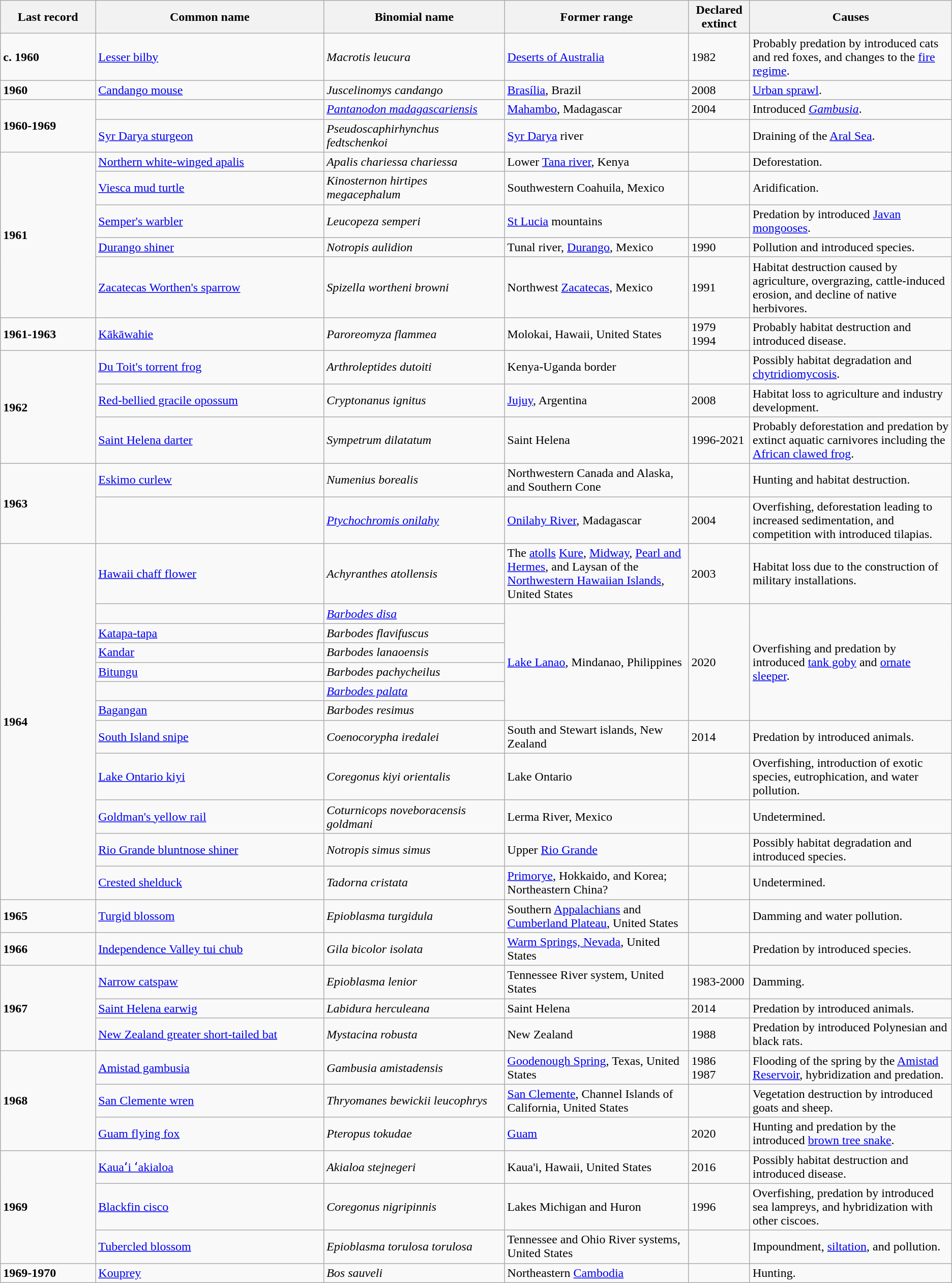<table class="wikitable sortable">
<tr>
<th style="width:10%;">Last record</th>
<th style="width:24%;">Common name</th>
<th style="width:19%;">Binomial name</th>
<th>Former range</th>
<th>Declared extinct</th>
<th>Causes</th>
</tr>
<tr>
<td><strong>c. 1960</strong></td>
<td><a href='#'>Lesser bilby</a></td>
<td><em>Macrotis leucura</em></td>
<td><a href='#'>Deserts of Australia</a></td>
<td>1982 </td>
<td>Probably predation by introduced cats and red foxes, and changes to the <a href='#'>fire regime</a>.</td>
</tr>
<tr>
<td><strong>1960</strong></td>
<td><a href='#'>Candango mouse</a></td>
<td><em>Juscelinomys candango</em></td>
<td><a href='#'>Brasília</a>, Brazil</td>
<td>2008 </td>
<td><a href='#'>Urban sprawl</a>.</td>
</tr>
<tr>
<td rowspan="2"><strong>1960-1969</strong></td>
<td></td>
<td><em><a href='#'>Pantanodon madagascariensis</a></em></td>
<td><a href='#'>Mahambo</a>, Madagascar</td>
<td>2004 </td>
<td>Introduced <em><a href='#'>Gambusia</a></em>.</td>
</tr>
<tr>
<td><a href='#'>Syr Darya sturgeon</a></td>
<td><em>Pseudoscaphirhynchus fedtschenkoi</em></td>
<td><a href='#'>Syr Darya</a> river</td>
<td></td>
<td>Draining of the <a href='#'>Aral Sea</a>.</td>
</tr>
<tr>
<td rowspan="5"><strong>1961</strong></td>
<td><a href='#'>Northern white-winged apalis</a></td>
<td><em>Apalis chariessa chariessa</em></td>
<td>Lower <a href='#'>Tana river</a>, Kenya</td>
<td></td>
<td>Deforestation.</td>
</tr>
<tr>
<td><a href='#'>Viesca mud turtle</a></td>
<td><em>Kinosternon hirtipes megacephalum</em></td>
<td>Southwestern Coahuila, Mexico</td>
<td></td>
<td>Aridification.</td>
</tr>
<tr>
<td><a href='#'>Semper's warbler</a></td>
<td><em>Leucopeza semperi</em></td>
<td><a href='#'>St Lucia</a> mountains</td>
<td></td>
<td>Predation by introduced <a href='#'>Javan mongooses</a>.</td>
</tr>
<tr>
<td><a href='#'>Durango shiner</a></td>
<td><em>Notropis aulidion</em></td>
<td>Tunal river, <a href='#'>Durango</a>, Mexico</td>
<td>1990 </td>
<td>Pollution and introduced species.</td>
</tr>
<tr>
<td><a href='#'>Zacatecas Worthen's sparrow</a></td>
<td><em>Spizella wortheni browni</em></td>
<td>Northwest <a href='#'>Zacatecas</a>, Mexico</td>
<td>1991</td>
<td>Habitat destruction caused by agriculture, overgrazing, cattle-induced erosion, and decline of native herbivores.</td>
</tr>
<tr>
<td><strong>1961-1963</strong></td>
<td><a href='#'>Kākāwahie</a></td>
<td><em>Paroreomyza flammea</em></td>
<td>Molokai, Hawaii, United States</td>
<td>1979<br>1994 </td>
<td>Probably habitat destruction and introduced disease.</td>
</tr>
<tr>
<td rowspan="3"><strong>1962</strong></td>
<td><a href='#'>Du Toit's torrent frog</a></td>
<td><em>Arthroleptides dutoiti</em></td>
<td>Kenya-Uganda border</td>
<td></td>
<td>Possibly habitat degradation and <a href='#'>chytridiomycosis</a>.</td>
</tr>
<tr>
<td><a href='#'>Red-bellied gracile opossum</a></td>
<td><em>Cryptonanus ignitus</em></td>
<td><a href='#'>Jujuy</a>, Argentina</td>
<td>2008 </td>
<td>Habitat loss to agriculture and industry development.</td>
</tr>
<tr>
<td><a href='#'>Saint Helena darter</a></td>
<td><em>Sympetrum dilatatum</em></td>
<td>Saint Helena</td>
<td>1996-2021 </td>
<td>Probably deforestation and predation by extinct aquatic carnivores including the <a href='#'>African clawed frog</a>.</td>
</tr>
<tr>
<td rowspan="2"><strong>1963</strong></td>
<td><a href='#'>Eskimo curlew</a></td>
<td><em>Numenius borealis</em></td>
<td>Northwestern Canada and Alaska, and Southern Cone</td>
<td></td>
<td>Hunting and habitat destruction.</td>
</tr>
<tr>
<td></td>
<td><em><a href='#'>Ptychochromis onilahy</a></em></td>
<td><a href='#'>Onilahy River</a>, Madagascar</td>
<td>2004 </td>
<td>Overfishing, deforestation leading to increased sedimentation, and competition with introduced tilapias.</td>
</tr>
<tr>
<td rowspan="12"><strong>1964</strong></td>
<td><a href='#'>Hawaii chaff flower</a></td>
<td><em>Achyranthes atollensis</em></td>
<td>The <a href='#'>atolls</a> <a href='#'>Kure</a>, <a href='#'>Midway</a>, <a href='#'>Pearl and Hermes</a>, and Laysan of the <a href='#'>Northwestern Hawaiian Islands</a>, United States</td>
<td>2003 </td>
<td>Habitat loss due to the construction of military installations.</td>
</tr>
<tr>
<td></td>
<td><em><a href='#'>Barbodes disa</a></em></td>
<td rowspan="6"><a href='#'>Lake Lanao</a>, Mindanao, Philippines</td>
<td rowspan="6">2020 </td>
<td rowspan="6">Overfishing and predation by introduced <a href='#'>tank goby</a> and <a href='#'>ornate sleeper</a>.</td>
</tr>
<tr>
<td><a href='#'>Katapa-tapa</a></td>
<td><em>Barbodes flavifuscus</em></td>
</tr>
<tr>
<td><a href='#'>Kandar</a></td>
<td><em>Barbodes lanaoensis</em></td>
</tr>
<tr>
<td><a href='#'>Bitungu</a></td>
<td><em>Barbodes pachycheilus</em></td>
</tr>
<tr>
<td></td>
<td><em><a href='#'>Barbodes palata</a></em></td>
</tr>
<tr>
<td><a href='#'>Bagangan</a></td>
<td><em>Barbodes resimus</em></td>
</tr>
<tr>
<td><a href='#'>South Island snipe</a></td>
<td><em>Coenocorypha iredalei</em></td>
<td>South and Stewart islands, New Zealand</td>
<td>2014 </td>
<td>Predation by introduced animals.</td>
</tr>
<tr>
<td><a href='#'>Lake Ontario kiyi</a></td>
<td><em>Coregonus kiyi orientalis</em></td>
<td>Lake Ontario</td>
<td></td>
<td>Overfishing, introduction of exotic species, eutrophication, and water pollution.</td>
</tr>
<tr>
<td><a href='#'>Goldman's yellow rail</a></td>
<td><em>Coturnicops noveboracensis goldmani</em></td>
<td>Lerma River, Mexico</td>
<td></td>
<td>Undetermined.</td>
</tr>
<tr>
<td><a href='#'>Rio Grande bluntnose shiner</a></td>
<td><em>Notropis simus simus</em></td>
<td>Upper <a href='#'>Rio Grande</a></td>
<td></td>
<td>Possibly habitat degradation and introduced species.</td>
</tr>
<tr>
<td><a href='#'>Crested shelduck</a></td>
<td><em>Tadorna cristata</em></td>
<td><a href='#'>Primorye</a>, Hokkaido, and Korea;<br>Northeastern China?</td>
<td></td>
<td>Undetermined.</td>
</tr>
<tr>
<td><strong>1965</strong></td>
<td><a href='#'>Turgid blossom</a></td>
<td><em>Epioblasma turgidula</em></td>
<td>Southern <a href='#'>Appalachians</a> and <a href='#'>Cumberland Plateau</a>, United States</td>
<td></td>
<td>Damming and water pollution.</td>
</tr>
<tr>
<td><strong>1966</strong></td>
<td><a href='#'>Independence Valley tui chub</a></td>
<td><em>Gila bicolor isolata</em></td>
<td><a href='#'>Warm Springs, Nevada</a>, United States</td>
<td></td>
<td>Predation by introduced species.</td>
</tr>
<tr>
<td rowspan="3"><strong>1967</strong></td>
<td><a href='#'>Narrow catspaw</a></td>
<td><em>Epioblasma lenior</em></td>
<td>Tennessee River system, United States</td>
<td>1983-2000 </td>
<td>Damming.</td>
</tr>
<tr>
<td><a href='#'>Saint Helena earwig</a></td>
<td><em>Labidura herculeana</em></td>
<td>Saint Helena</td>
<td>2014 </td>
<td>Predation by introduced animals.</td>
</tr>
<tr>
<td><a href='#'>New Zealand greater short-tailed bat</a></td>
<td><em>Mystacina robusta</em></td>
<td>New Zealand</td>
<td>1988 </td>
<td>Predation by introduced Polynesian and black rats.</td>
</tr>
<tr>
<td rowspan="3"><strong>1968</strong></td>
<td><a href='#'>Amistad gambusia</a></td>
<td><em>Gambusia amistadensis</em></td>
<td><a href='#'>Goodenough Spring</a>, Texas, United States</td>
<td>1986 <br>1987</td>
<td>Flooding of the spring by the <a href='#'>Amistad Reservoir</a>, hybridization and predation.</td>
</tr>
<tr>
<td><a href='#'>San Clemente wren</a></td>
<td><em>Thryomanes bewickii leucophrys</em></td>
<td><a href='#'>San Clemente</a>, Channel Islands of California, United States</td>
<td></td>
<td>Vegetation destruction by introduced goats and sheep.</td>
</tr>
<tr>
<td><a href='#'>Guam flying fox</a></td>
<td><em>Pteropus tokudae</em></td>
<td><a href='#'>Guam</a></td>
<td>2020 </td>
<td>Hunting and predation by the introduced <a href='#'>brown tree snake</a>.</td>
</tr>
<tr>
<td rowspan="3"><strong>1969</strong></td>
<td><a href='#'>Kauaʻi ʻakialoa</a></td>
<td><em>Akialoa stejnegeri</em></td>
<td>Kaua'i, Hawaii, United States</td>
<td>2016 </td>
<td>Possibly habitat destruction and introduced disease.</td>
</tr>
<tr>
<td><a href='#'>Blackfin cisco</a></td>
<td><em>Coregonus nigripinnis</em></td>
<td>Lakes Michigan and Huron</td>
<td>1996 </td>
<td>Overfishing, predation by introduced sea lampreys, and hybridization with other ciscoes.</td>
</tr>
<tr>
<td><a href='#'>Tubercled blossom</a></td>
<td><em>Epioblasma torulosa torulosa</em></td>
<td>Tennessee and Ohio River systems, United States</td>
<td></td>
<td>Impoundment, <a href='#'>siltation</a>, and pollution.</td>
</tr>
<tr>
<td><strong>1969-1970</strong></td>
<td><a href='#'>Kouprey</a></td>
<td><em>Bos sauveli</em></td>
<td>Northeastern <a href='#'>Cambodia</a></td>
<td></td>
<td>Hunting.</td>
</tr>
</table>
